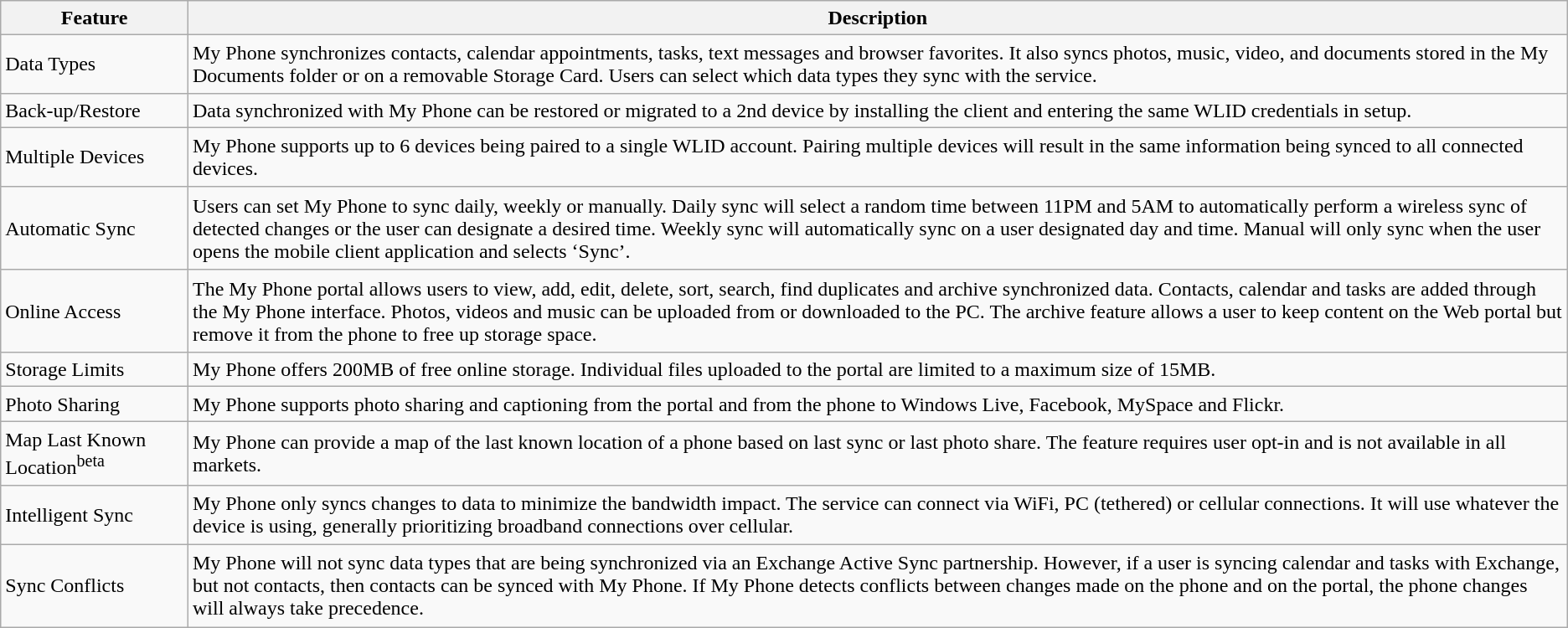<table class="wikitable" style="height:500px">
<tr>
<th width="180">Feature</th>
<th width="1700">Description</th>
</tr>
<tr>
<td>Data Types</td>
<td>My Phone synchronizes contacts, calendar appointments, tasks, text messages and browser favorites. It also syncs photos, music, video, and documents stored in the My Documents folder or on a removable Storage Card. Users can select which data types they sync with the service.</td>
</tr>
<tr>
<td>Back-up/Restore</td>
<td>Data synchronized with My Phone can be restored or migrated to a 2nd device by installing the client and entering the same WLID credentials in setup.</td>
</tr>
<tr>
<td>Multiple Devices</td>
<td>My Phone supports up to 6 devices being paired to a single WLID account. Pairing multiple devices will result in the same information being synced to all connected devices.</td>
</tr>
<tr>
<td>Automatic Sync</td>
<td>Users can set My Phone to sync daily, weekly or manually. Daily sync will select a random time between 11PM and 5AM to automatically perform a wireless sync of detected changes or the user can designate a desired time. Weekly sync will automatically sync on a user designated day and time. Manual will only sync when the user opens the mobile client application and selects ‘Sync’.</td>
</tr>
<tr>
<td>Online Access</td>
<td>The My Phone portal allows users to view, add, edit, delete, sort, search, find duplicates and archive synchronized data. Contacts, calendar and tasks are added through the My Phone interface. Photos, videos and music can be uploaded from or downloaded to the PC. The archive feature allows a user to keep content on the Web portal but remove it from the phone to free up storage space.</td>
</tr>
<tr>
<td>Storage Limits</td>
<td>My Phone offers 200MB of free online storage. Individual files uploaded to the portal are limited to a maximum size of 15MB.</td>
</tr>
<tr>
<td>Photo Sharing</td>
<td>My Phone supports photo sharing and captioning from the portal and from the phone to Windows Live, Facebook, MySpace and Flickr.</td>
</tr>
<tr>
<td>Map Last Known Location<sup>beta</sup></td>
<td>My Phone can provide a map of the last known location of a phone based on last sync or last photo share. The feature requires user opt-in and is not available in all markets.</td>
</tr>
<tr>
<td>Intelligent Sync</td>
<td>My Phone only syncs changes to data to minimize the bandwidth impact. The service can connect via WiFi, PC (tethered) or cellular connections. It will use whatever the device is using, generally prioritizing broadband connections over cellular.</td>
</tr>
<tr>
<td>Sync Conflicts</td>
<td>My Phone will not sync data types that are being synchronized via an Exchange Active Sync partnership. However, if a user is syncing calendar and tasks with Exchange, but not contacts, then contacts can be synced with My Phone. If My Phone detects conflicts between changes made on the phone and on the portal, the phone changes will always take precedence.</td>
</tr>
</table>
